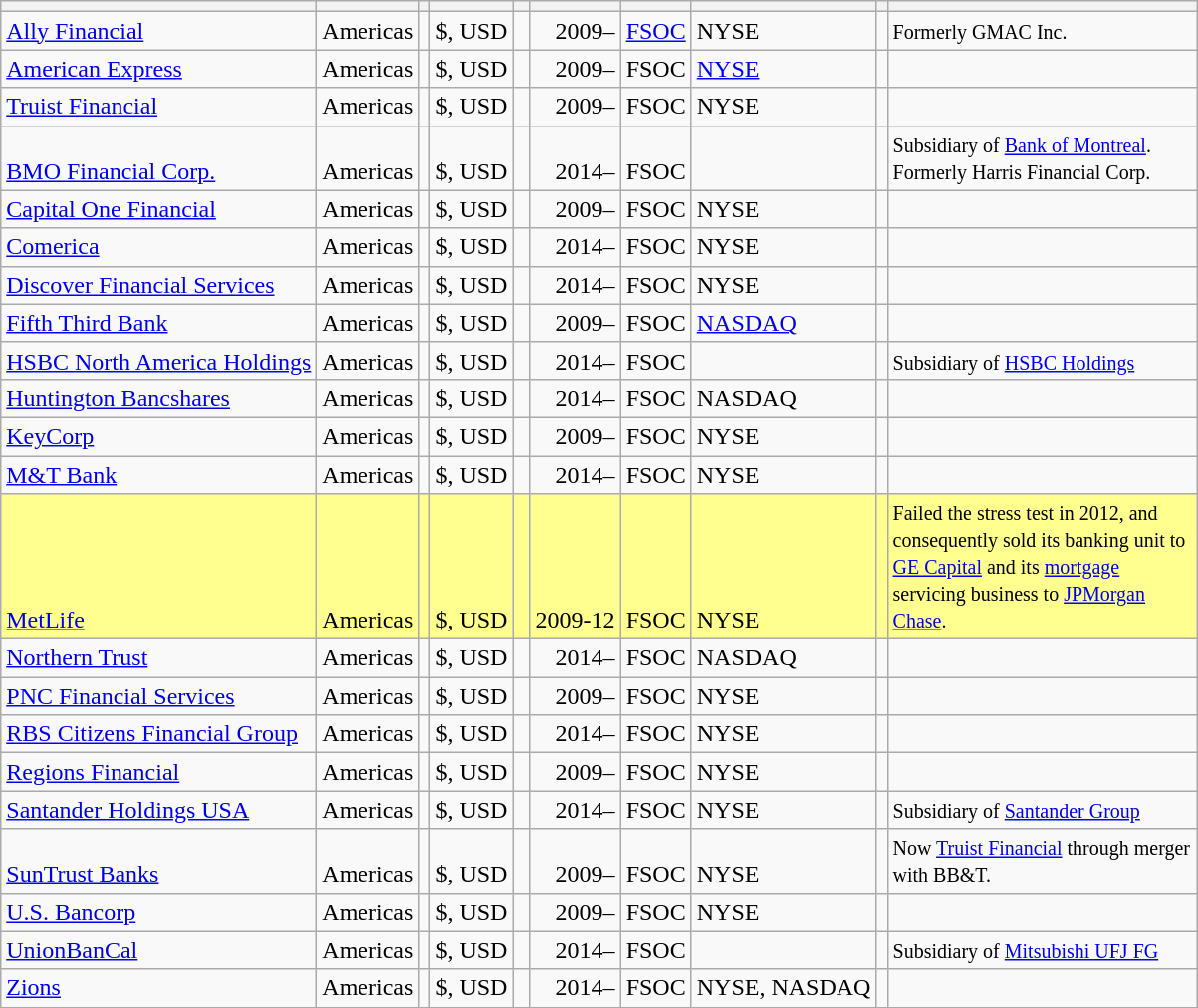<table class="wikitable sortable" border="1">
<tr>
<th scope="col"></th>
<th scope="col"></th>
<th scope="col"></th>
<th scope="col"></th>
<th scope="col"></th>
<th scope="col"></th>
<th scope="col"></th>
<th scope="col"></th>
<th scope="col"></th>
<th scope="col" class="unsortable" width="200"></th>
</tr>
<tr>
<td valign="bottom"><a href='#'>Ally Financial</a></td>
<td valign="bottom">Americas</td>
<td valign="bottom"></td>
<td valign="bottom">$, USD</td>
<td align="right" align="right" valign="bottom"> </td>
<td align="right" align="right" valign="bottom">2009–</td>
<td valign="bottom"><a href='#'>FSOC</a></td>
<td valign="bottom">NYSE</td>
<td style="text-decoration:underline"  valign="bottom"></td>
<td style="text-decoration:none"  valign="bottom"><small>Formerly GMAC Inc.</small></td>
</tr>
<tr>
<td valign="bottom"><a href='#'>American Express</a></td>
<td valign="bottom">Americas</td>
<td valign="bottom"></td>
<td valign="bottom">$, USD</td>
<td align="right" align="right" valign="bottom"> </td>
<td align="right" align="right" valign="bottom">2009–</td>
<td valign="bottom">FSOC</td>
<td valign="bottom"><a href='#'>NYSE</a></td>
<td valign="bottom"></td>
<td align="left"  valign="bottom"><small> </small></td>
</tr>
<tr>
<td valign="bottom"><a href='#'>Truist Financial</a></td>
<td valign="bottom">Americas</td>
<td valign="bottom"></td>
<td valign="bottom">$, USD</td>
<td align="right" align="right" valign="bottom"> </td>
<td align="right" align="right" valign="bottom">2009–</td>
<td valign="bottom">FSOC</td>
<td valign="bottom">NYSE</td>
<td valign="bottom"></td>
<td align="left"  valign="bottom"><small> </small></td>
</tr>
<tr>
<td valign="bottom"><a href='#'>BMO Financial Corp.</a></td>
<td valign="bottom">Americas</td>
<td valign="bottom"></td>
<td valign="bottom">$, USD</td>
<td align="right" align="right" valign="bottom"> </td>
<td align="right" align="right" valign="bottom">2014–</td>
<td valign="bottom">FSOC</td>
<td valign="bottom"></td>
<td valign="bottom"></td>
<td align="left"  valign="bottom"><small>Subsidiary of <a href='#'>Bank of Montreal</a>. Formerly Harris Financial Corp.</small></td>
</tr>
<tr>
<td valign="bottom"><a href='#'>Capital One Financial</a></td>
<td valign="bottom">Americas</td>
<td valign="bottom"></td>
<td valign="bottom">$, USD</td>
<td align="right" align="right" valign="bottom"> </td>
<td align="right" align="right" valign="bottom">2009–</td>
<td valign="bottom">FSOC</td>
<td valign="bottom">NYSE</td>
<td valign="bottom"></td>
<td align="left"  valign="bottom"><small> </small></td>
</tr>
<tr>
<td valign="bottom"><a href='#'>Comerica</a></td>
<td valign="bottom">Americas</td>
<td valign="bottom"></td>
<td valign="bottom">$, USD</td>
<td align="right" align="right" valign="bottom"> </td>
<td align="right" align="right" valign="bottom">2014–</td>
<td valign="bottom">FSOC</td>
<td valign="bottom">NYSE</td>
<td valign="bottom"></td>
<td align="left"  valign="bottom"><small> </small></td>
</tr>
<tr>
<td valign="bottom"><a href='#'>Discover Financial Services</a></td>
<td valign="bottom">Americas</td>
<td valign="bottom"></td>
<td valign="bottom">$, USD</td>
<td align="right" align="right" valign="bottom"> </td>
<td align="right" align="right" valign="bottom">2014–</td>
<td valign="bottom">FSOC</td>
<td valign="bottom">NYSE</td>
<td valign="bottom"></td>
<td align="left"  valign="bottom"><small> </small></td>
</tr>
<tr>
<td valign="bottom"><a href='#'>Fifth Third Bank</a></td>
<td valign="bottom">Americas</td>
<td valign="bottom"></td>
<td valign="bottom">$, USD</td>
<td align="right" align="right" valign="bottom"> </td>
<td align="right" align="right" valign="bottom">2009–</td>
<td valign="bottom">FSOC</td>
<td valign="bottom"><a href='#'>NASDAQ</a></td>
<td valign="bottom"></td>
<td align="left"  valign="bottom"><small> </small></td>
</tr>
<tr>
<td valign="bottom"><a href='#'>HSBC North America Holdings</a></td>
<td valign="bottom">Americas</td>
<td valign="bottom"></td>
<td valign="bottom">$, USD</td>
<td align="right" align="right" valign="bottom"> </td>
<td align="right" align="right" valign="bottom">2014–</td>
<td valign="bottom">FSOC</td>
<td valign="bottom"></td>
<td valign="bottom"></td>
<td align="left"  valign="bottom"><small>Subsidiary of <a href='#'>HSBC Holdings</a></small></td>
</tr>
<tr>
<td valign="bottom"><a href='#'>Huntington Bancshares</a></td>
<td valign="bottom">Americas</td>
<td valign="bottom"></td>
<td valign="bottom">$, USD</td>
<td align="right" align="right" valign="bottom"> </td>
<td align="right" align="right" valign="bottom">2014–</td>
<td valign="bottom">FSOC</td>
<td valign="bottom">NASDAQ</td>
<td valign="bottom"></td>
<td align="left"  valign="bottom"><small> </small></td>
</tr>
<tr>
<td valign="bottom"><a href='#'>KeyCorp</a></td>
<td valign="bottom">Americas</td>
<td valign="bottom"></td>
<td valign="bottom">$, USD</td>
<td align="right" align="right" valign="bottom"> </td>
<td align="right" align="right" valign="bottom">2009–</td>
<td valign="bottom">FSOC</td>
<td valign="bottom">NYSE</td>
<td valign="bottom"></td>
<td align="left"  valign="bottom"><small> </small></td>
</tr>
<tr>
<td valign="bottom"><a href='#'>M&T Bank</a></td>
<td valign="bottom">Americas</td>
<td valign="bottom"></td>
<td valign="bottom">$, USD</td>
<td align="right" align="right" valign="bottom"> </td>
<td align="right" align="right" valign="bottom">2014–</td>
<td valign="bottom">FSOC</td>
<td valign="bottom">NYSE</td>
<td valign="bottom"></td>
<td align="left"  valign="bottom"><small> </small></td>
</tr>
<tr style="background-color:#FFFF90">
<td valign="bottom"><a href='#'>MetLife</a></td>
<td valign="bottom">Americas</td>
<td valign="bottom"></td>
<td valign="bottom">$, USD</td>
<td align="right" align="right" valign="bottom"> </td>
<td align="right" align="right" valign="bottom">2009‑12</td>
<td valign="bottom">FSOC</td>
<td valign="bottom">NYSE</td>
<td valign="bottom"></td>
<td align="left"  valign="bottom"><small>Failed the stress test in 2012, and consequently sold its banking unit to <a href='#'>GE Capital</a> and its <a href='#'>mortgage</a> servicing business to <a href='#'>JPMorgan Chase</a>.</small></td>
</tr>
<tr>
<td valign="bottom"><a href='#'>Northern Trust</a></td>
<td valign="bottom">Americas</td>
<td valign="bottom"></td>
<td valign="bottom">$, USD</td>
<td align="right" align="right" valign="bottom"> </td>
<td align="right" align="right" valign="bottom">2014–</td>
<td valign="bottom">FSOC</td>
<td valign="bottom">NASDAQ</td>
<td valign="bottom"></td>
<td align="left"  valign="bottom"><small> </small></td>
</tr>
<tr>
<td valign="bottom"><a href='#'>PNC Financial Services</a></td>
<td valign="bottom">Americas</td>
<td valign="bottom"></td>
<td valign="bottom">$, USD</td>
<td align="right" align="right" valign="bottom"> </td>
<td align="right" align="right" valign="bottom">2009–</td>
<td valign="bottom">FSOC</td>
<td valign="bottom">NYSE</td>
<td valign="bottom"></td>
<td align="left"  valign="bottom"><small> </small></td>
</tr>
<tr>
<td valign="bottom"><a href='#'>RBS Citizens Financial Group</a></td>
<td valign="bottom">Americas</td>
<td valign="bottom"></td>
<td valign="bottom">$, USD</td>
<td align="right" align="right" valign="bottom"> </td>
<td align="right" align="right" valign="bottom">2014–</td>
<td valign="bottom">FSOC</td>
<td valign="bottom">NYSE</td>
<td valign="bottom"></td>
<td align="left"  valign="bottom"></td>
</tr>
<tr>
<td valign="bottom"><a href='#'>Regions Financial</a></td>
<td valign="bottom">Americas</td>
<td valign="bottom"></td>
<td valign="bottom">$, USD</td>
<td align="right" align="right" valign="bottom"> </td>
<td align="right" align="right" valign="bottom">2009–</td>
<td valign="bottom">FSOC</td>
<td valign="bottom">NYSE</td>
<td valign="bottom"></td>
<td align="left"  valign="bottom"><small> </small></td>
</tr>
<tr>
<td valign="bottom"><a href='#'>Santander Holdings USA</a></td>
<td valign="bottom">Americas</td>
<td valign="bottom"></td>
<td valign="bottom">$, USD</td>
<td align="right" align="right" valign="bottom"> </td>
<td align="right" align="right" valign="bottom">2014–</td>
<td valign="bottom">FSOC</td>
<td valign="bottom">NYSE</td>
<td valign="bottom"></td>
<td align="left"  valign="bottom"><small>Subsidiary of <a href='#'>Santander Group</a></small></td>
</tr>
<tr>
<td valign="bottom"><a href='#'>SunTrust Banks</a></td>
<td valign="bottom">Americas</td>
<td valign="bottom"></td>
<td valign="bottom">$, USD</td>
<td align="right" align="right" valign="bottom"> </td>
<td align="right" align="right" valign="bottom">2009–</td>
<td valign="bottom">FSOC</td>
<td valign="bottom">NYSE</td>
<td valign="bottom"></td>
<td align="left"  valign="bottom"><small>Now <a href='#'>Truist Financial</a> through merger with BB&T.</small></td>
</tr>
<tr>
<td valign="bottom"><a href='#'>U.S. Bancorp</a></td>
<td valign="bottom">Americas</td>
<td valign="bottom"></td>
<td valign="bottom">$, USD</td>
<td align="right" align="right" valign="bottom"> </td>
<td align="right" align="right" valign="bottom">2009–</td>
<td valign="bottom">FSOC</td>
<td valign="bottom">NYSE</td>
<td valign="bottom"></td>
<td align="left"  valign="bottom"><small> </small></td>
</tr>
<tr>
<td valign="bottom"><a href='#'>UnionBanCal</a></td>
<td valign="bottom">Americas</td>
<td valign="bottom"></td>
<td valign="bottom">$, USD</td>
<td align="right" align="right" valign="bottom"> </td>
<td align="right" align="right" valign="bottom">2014–</td>
<td valign="bottom">FSOC</td>
<td valign="bottom"></td>
<td valign="bottom"></td>
<td align="left"  valign="bottom"><small>Subsidiary of <a href='#'>Mitsubishi UFJ FG</a></small></td>
</tr>
<tr>
<td valign="bottom"><a href='#'>Zions</a></td>
<td valign="bottom">Americas</td>
<td valign="bottom"></td>
<td valign="bottom">$, USD</td>
<td align="right" align="right" valign="bottom"> </td>
<td align="right" align="right" valign="bottom">2014–</td>
<td valign="bottom">FSOC</td>
<td valign="bottom">NYSE, NASDAQ</td>
<td valign="bottom"></td>
<td align="left"  valign="bottom"><small> </small></td>
</tr>
</table>
